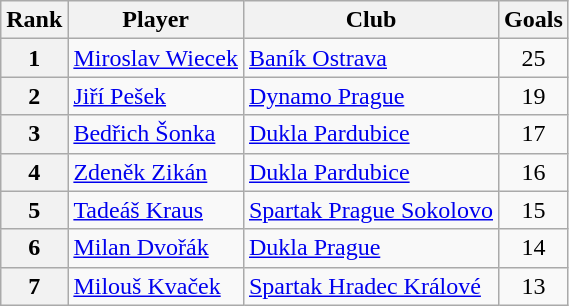<table class="wikitable" style="text-align:center">
<tr>
<th>Rank</th>
<th>Player</th>
<th>Club</th>
<th>Goals</th>
</tr>
<tr>
<th>1</th>
<td align="left"> <a href='#'>Miroslav Wiecek</a></td>
<td align="left"><a href='#'>Baník Ostrava</a></td>
<td>25</td>
</tr>
<tr>
<th>2</th>
<td align="left"> <a href='#'>Jiří Pešek</a></td>
<td align="left"><a href='#'>Dynamo Prague</a></td>
<td>19</td>
</tr>
<tr>
<th>3</th>
<td align="left"> <a href='#'>Bedřich Šonka</a></td>
<td align="left"><a href='#'>Dukla Pardubice</a></td>
<td>17</td>
</tr>
<tr>
<th>4</th>
<td align="left"> <a href='#'>Zdeněk Zikán</a></td>
<td align="left"><a href='#'>Dukla Pardubice</a></td>
<td>16</td>
</tr>
<tr>
<th>5</th>
<td align="left"> <a href='#'>Tadeáš Kraus</a></td>
<td align="left"><a href='#'>Spartak Prague Sokolovo</a></td>
<td>15</td>
</tr>
<tr>
<th>6</th>
<td align="left"> <a href='#'>Milan Dvořák</a></td>
<td align="left"><a href='#'>Dukla Prague</a></td>
<td>14</td>
</tr>
<tr>
<th>7</th>
<td align="left"> <a href='#'>Milouš Kvaček</a></td>
<td align="left"><a href='#'>Spartak Hradec Králové</a></td>
<td>13</td>
</tr>
</table>
